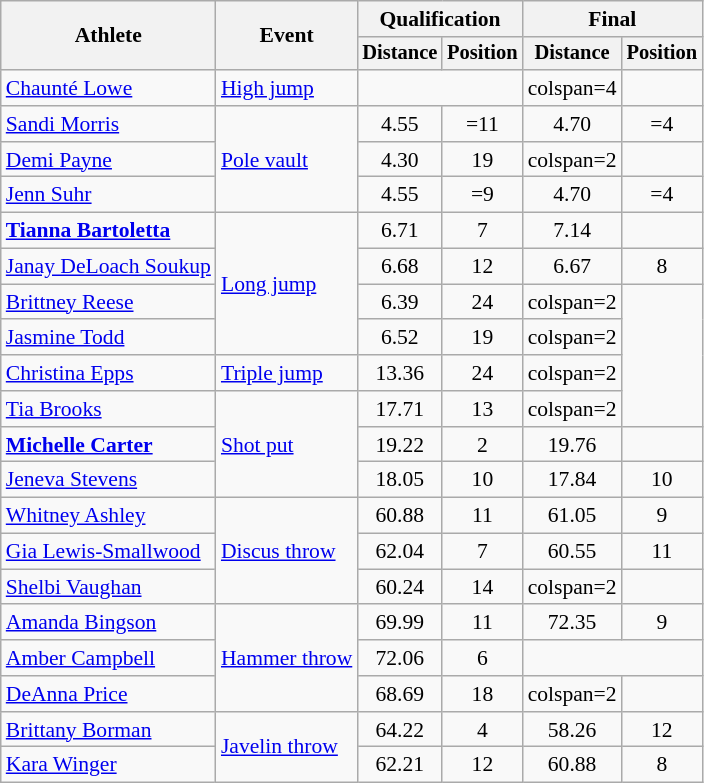<table class=wikitable style="font-size:90%">
<tr>
<th rowspan="2">Athlete</th>
<th rowspan="2">Event</th>
<th colspan="2">Qualification</th>
<th colspan="2">Final</th>
</tr>
<tr style="font-size:95%">
<th>Distance</th>
<th>Position</th>
<th>Distance</th>
<th>Position</th>
</tr>
<tr style=text-align:center>
<td style=text-align:left><a href='#'>Chaunté Lowe</a></td>
<td style=text-align:left><a href='#'>High jump</a></td>
<td colspan=2></td>
<td>colspan=4 </td>
</tr>
<tr style=text-align:center>
<td style=text-align:left><a href='#'>Sandi Morris</a></td>
<td style=text-align:left rowspan=3><a href='#'>Pole vault</a></td>
<td>4.55</td>
<td>=11 <strong></strong></td>
<td>4.70</td>
<td>=4</td>
</tr>
<tr style=text-align:center>
<td style=text-align:left><a href='#'>Demi Payne</a></td>
<td>4.30</td>
<td>19</td>
<td>colspan=2 </td>
</tr>
<tr style=text-align:center>
<td style=text-align:left><a href='#'>Jenn Suhr</a></td>
<td>4.55</td>
<td>=9 <strong></strong></td>
<td>4.70</td>
<td>=4</td>
</tr>
<tr style=text-align:center>
<td style=text-align:left><strong><a href='#'>Tianna Bartoletta</a></strong></td>
<td style=text-align:left rowspan=4><a href='#'>Long jump</a></td>
<td>6.71</td>
<td>7 <strong></strong></td>
<td>7.14 <strong></strong></td>
<td></td>
</tr>
<tr style=text-align:center>
<td style=text-align:left><a href='#'>Janay DeLoach Soukup</a></td>
<td>6.68</td>
<td>12 <strong></strong></td>
<td>6.67</td>
<td>8</td>
</tr>
<tr style=text-align:center>
<td style=text-align:left><a href='#'>Brittney Reese</a></td>
<td>6.39</td>
<td>24</td>
<td>colspan=2 </td>
</tr>
<tr style=text-align:center>
<td style=text-align:left><a href='#'>Jasmine Todd</a></td>
<td>6.52</td>
<td>19</td>
<td>colspan=2 </td>
</tr>
<tr style=text-align:center>
<td style=text-align:left><a href='#'>Christina Epps</a></td>
<td style=text-align:left><a href='#'>Triple jump</a></td>
<td>13.36</td>
<td>24</td>
<td>colspan=2 </td>
</tr>
<tr style=text-align:center>
<td style=text-align:left><a href='#'>Tia Brooks</a></td>
<td style=text-align:left rowspan=3><a href='#'>Shot put</a></td>
<td>17.71</td>
<td>13</td>
<td>colspan=2 </td>
</tr>
<tr style=text-align:center>
<td style=text-align:left><strong><a href='#'>Michelle Carter</a></strong></td>
<td>19.22</td>
<td>2 <strong></strong></td>
<td>19.76</td>
<td></td>
</tr>
<tr style=text-align:center>
<td style=text-align:left><a href='#'>Jeneva Stevens</a></td>
<td>18.05</td>
<td>10 <strong></strong></td>
<td>17.84</td>
<td>10</td>
</tr>
<tr style=text-align:center>
<td style=text-align:left><a href='#'>Whitney Ashley</a></td>
<td style=text-align:left rowspan=3><a href='#'>Discus throw</a></td>
<td>60.88</td>
<td>11 <strong></strong></td>
<td>61.05</td>
<td>9</td>
</tr>
<tr style=text-align:center>
<td style=text-align:left><a href='#'>Gia Lewis-Smallwood</a></td>
<td>62.04</td>
<td>7 <strong></strong></td>
<td>60.55</td>
<td>11</td>
</tr>
<tr style=text-align:center>
<td style=text-align:left><a href='#'>Shelbi Vaughan</a></td>
<td>60.24</td>
<td>14</td>
<td>colspan=2 </td>
</tr>
<tr style=text-align:center>
<td style=text-align:left><a href='#'>Amanda Bingson</a></td>
<td style=text-align:left rowspan=3><a href='#'>Hammer throw</a></td>
<td>69.99</td>
<td>11 <strong></strong></td>
<td>72.35 <strong></strong></td>
<td>9</td>
</tr>
<tr style=text-align:center>
<td style=text-align:left><a href='#'>Amber Campbell</a></td>
<td>72.06</td>
<td>6 <strong></strong></td>
<td colspan=2></td>
</tr>
<tr style=text-align:center>
<td style=text-align:left><a href='#'>DeAnna Price</a></td>
<td>68.69</td>
<td>18</td>
<td>colspan=2 </td>
</tr>
<tr style=text-align:center>
<td style=text-align:left><a href='#'>Brittany Borman</a></td>
<td style=text-align:left rowspan=2><a href='#'>Javelin throw</a></td>
<td>64.22</td>
<td>4 <strong></strong></td>
<td>58.26</td>
<td>12</td>
</tr>
<tr style=text-align:center>
<td style=text-align:left><a href='#'>Kara Winger</a></td>
<td>62.21</td>
<td>12 <strong></strong></td>
<td>60.88</td>
<td>8</td>
</tr>
</table>
